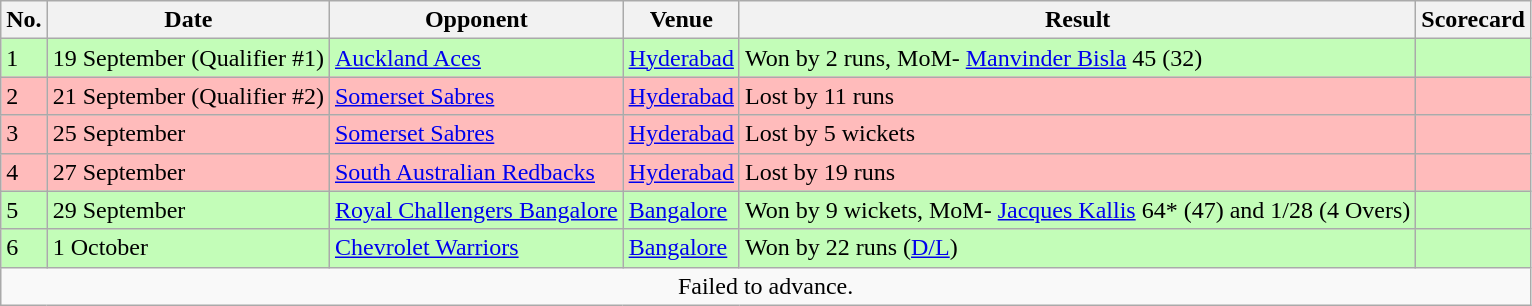<table class="wikitable sortable">
<tr>
<th>No.</th>
<th>Date</th>
<th>Opponent</th>
<th>Venue</th>
<th>Result</th>
<th>Scorecard</th>
</tr>
<tr style="background:#c3fdb8;">
<td>1</td>
<td>19 September (Qualifier #1)</td>
<td><a href='#'>Auckland Aces</a></td>
<td><a href='#'>Hyderabad</a></td>
<td>Won by 2 runs, MoM-  <a href='#'>Manvinder Bisla</a> 45 (32)</td>
<td></td>
</tr>
<tr style="background:#fbb; ">
<td>2</td>
<td>21 September (Qualifier #2)</td>
<td><a href='#'>Somerset Sabres</a></td>
<td><a href='#'>Hyderabad</a></td>
<td>Lost by 11 runs</td>
<td></td>
</tr>
<tr style="background:#fbb; ">
<td>3</td>
<td>25 September</td>
<td><a href='#'>Somerset Sabres</a></td>
<td><a href='#'>Hyderabad</a></td>
<td>Lost by 5 wickets</td>
<td></td>
</tr>
<tr style="background:#fbb; ">
<td>4</td>
<td>27 September</td>
<td><a href='#'>South Australian Redbacks</a></td>
<td><a href='#'>Hyderabad</a></td>
<td>Lost by 19 runs</td>
<td></td>
</tr>
<tr style="background:#c3fdb8;">
<td>5</td>
<td>29 September</td>
<td><a href='#'>Royal Challengers Bangalore</a></td>
<td><a href='#'>Bangalore</a></td>
<td>Won by 9 wickets, MoM- <a href='#'>Jacques Kallis</a> 64* (47) and 1/28 (4 Overs)</td>
<td></td>
</tr>
<tr style="background:#c3fdb8;">
<td>6</td>
<td>1 October</td>
<td><a href='#'>Chevrolet Warriors</a></td>
<td><a href='#'>Bangalore</a></td>
<td>Won by 22 runs (<a href='#'>D/L</a>)</td>
<td></td>
</tr>
<tr>
<td colspan="6" style="text-align: center; ">Failed to advance.</td>
</tr>
</table>
